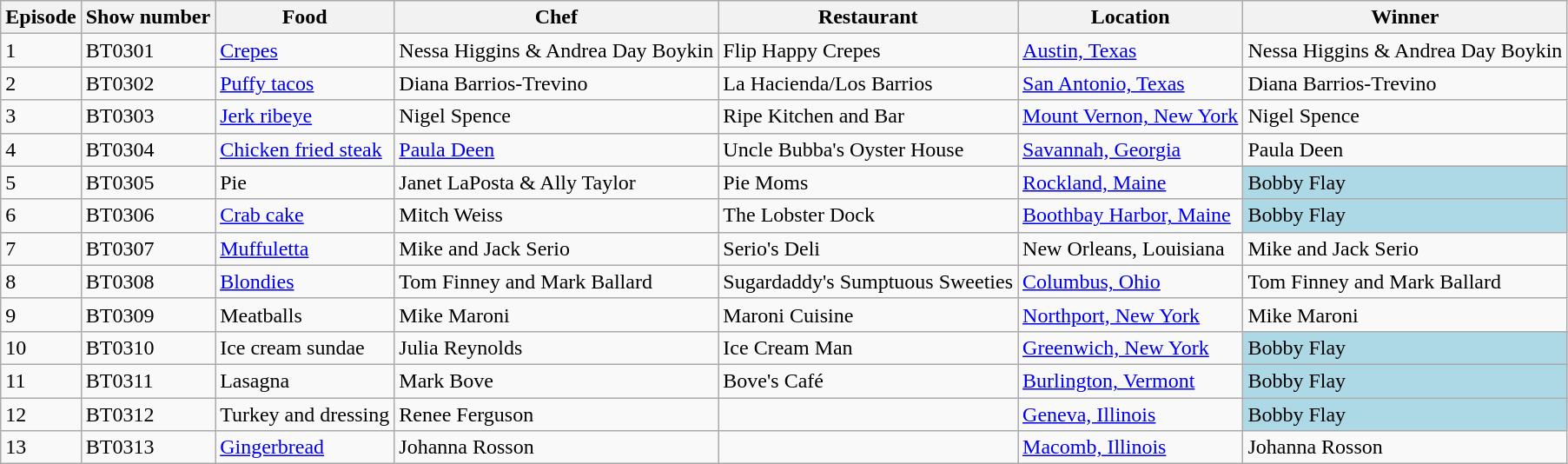<table class="wikitable">
<tr>
<th>Episode</th>
<th>Show number</th>
<th>Food</th>
<th>Chef</th>
<th>Restaurant</th>
<th>Location</th>
<th>Winner</th>
</tr>
<tr>
<td>1</td>
<td>BT0301</td>
<td><a href='#'>Crepes</a></td>
<td>Nessa Higgins & Andrea Day Boykin</td>
<td>Flip Happy Crepes</td>
<td><a href='#'>Austin, Texas</a></td>
<td>Nessa Higgins & Andrea Day Boykin</td>
</tr>
<tr>
<td>2</td>
<td>BT0302</td>
<td><a href='#'>Puffy tacos</a></td>
<td>Diana Barrios-Trevino</td>
<td>La Hacienda/Los Barrios</td>
<td><a href='#'>San Antonio, Texas</a></td>
<td>Diana Barrios-Trevino</td>
</tr>
<tr>
<td>3</td>
<td>BT0303</td>
<td><a href='#'>Jerk ribeye</a></td>
<td>Nigel Spence</td>
<td>Ripe Kitchen and Bar</td>
<td><a href='#'>Mount Vernon, New York</a></td>
<td>Nigel Spence</td>
</tr>
<tr>
<td>4</td>
<td>BT0304</td>
<td><a href='#'>Chicken fried steak</a></td>
<td><a href='#'>Paula Deen</a></td>
<td>Uncle Bubba's Oyster House</td>
<td><a href='#'>Savannah, Georgia</a></td>
<td>Paula Deen</td>
</tr>
<tr>
<td>5</td>
<td>BT0305</td>
<td>Pie</td>
<td>Janet LaPosta & Ally Taylor</td>
<td>Pie Moms</td>
<td><a href='#'>Rockland, Maine</a></td>
<td style="background:lightblue;">Bobby Flay</td>
</tr>
<tr>
<td>6</td>
<td>BT0306</td>
<td><a href='#'>Crab cake</a></td>
<td>Mitch Weiss</td>
<td>The Lobster Dock</td>
<td><a href='#'>Boothbay Harbor, Maine</a></td>
<td style="background:lightblue;">Bobby Flay</td>
</tr>
<tr>
<td>7</td>
<td>BT0307</td>
<td><a href='#'>Muffuletta</a></td>
<td>Mike and Jack Serio</td>
<td>Serio's Deli</td>
<td>New Orleans, Louisiana</td>
<td>Mike and Jack Serio</td>
</tr>
<tr>
<td>8</td>
<td>BT0308</td>
<td><a href='#'>Blondies</a></td>
<td>Tom Finney and Mark Ballard</td>
<td>Sugardaddy's Sumptuous Sweeties</td>
<td><a href='#'>Columbus, Ohio</a></td>
<td>Tom Finney and Mark Ballard</td>
</tr>
<tr>
<td>9</td>
<td>BT0309</td>
<td>Meatballs</td>
<td>Mike Maroni</td>
<td>Maroni Cuisine</td>
<td><a href='#'>Northport, New York</a></td>
<td>Mike Maroni</td>
</tr>
<tr>
<td>10</td>
<td>BT0310</td>
<td>Ice cream sundae</td>
<td>Julia Reynolds</td>
<td>Ice Cream Man</td>
<td><a href='#'>Greenwich, New York</a></td>
<td style="background:lightblue;">Bobby Flay</td>
</tr>
<tr>
<td>11</td>
<td>BT0311</td>
<td>Lasagna</td>
<td>Mark Bove</td>
<td>Bove's Café</td>
<td><a href='#'>Burlington, Vermont</a></td>
<td style="background:lightblue;">Bobby Flay</td>
</tr>
<tr>
<td>12</td>
<td>BT0312</td>
<td>Turkey and dressing</td>
<td>Renee Ferguson</td>
<td></td>
<td><a href='#'>Geneva, Illinois</a></td>
<td style="background:lightblue;">Bobby Flay</td>
</tr>
<tr>
<td>13</td>
<td>BT0313</td>
<td><a href='#'>Gingerbread</a></td>
<td>Johanna Rosson</td>
<td></td>
<td><a href='#'>Macomb, Illinois</a></td>
<td>Johanna Rosson</td>
</tr>
</table>
